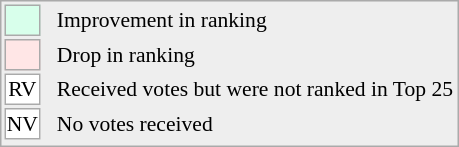<table align="right" style="font-size:90%; border:1px solid #aaaaaa; white-space:nowrap; background:#eeeeee;">
<tr>
<td style="background:#d8ffeb; width:20px; border:1px solid #aaaaaa;"> </td>
<td rowspan="5"> </td>
<td>Improvement in ranking</td>
</tr>
<tr>
<td style="background:#ffe6e6; width:20px; border:1px solid #aaaaaa;"> </td>
<td>Drop in ranking</td>
</tr>
<tr>
<td align="center" style="width:20px; border:1px solid #aaaaaa; background:white;">RV</td>
<td>Received votes but were not ranked in Top 25</td>
</tr>
<tr>
<td align="center" style="width:20px; border:1px solid #aaaaaa; background:white;">NV</td>
<td>No votes received</td>
</tr>
<tr>
</tr>
</table>
